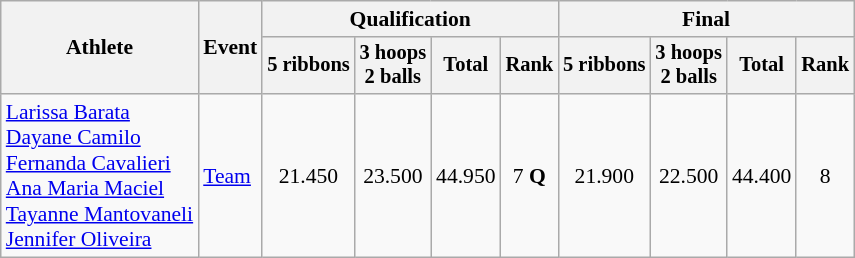<table class="wikitable" style="font-size:90%">
<tr>
<th rowspan="2">Athlete</th>
<th rowspan="2">Event</th>
<th colspan="4">Qualification</th>
<th colspan="4">Final</th>
</tr>
<tr style="font-size:95%">
<th>5 ribbons</th>
<th>3 hoops <br>2 balls</th>
<th>Total</th>
<th>Rank</th>
<th>5 ribbons</th>
<th>3 hoops <br>2 balls</th>
<th>Total</th>
<th>Rank</th>
</tr>
<tr align=center>
<td align=left><a href='#'>Larissa Barata</a><br><a href='#'>Dayane Camilo</a><br><a href='#'>Fernanda Cavalieri</a><br><a href='#'>Ana Maria Maciel</a><br><a href='#'>Tayanne Mantovaneli</a><br><a href='#'>Jennifer Oliveira</a></td>
<td align=left><a href='#'>Team</a></td>
<td>21.450</td>
<td>23.500</td>
<td>44.950</td>
<td>7 <strong>Q</strong></td>
<td>21.900</td>
<td>22.500</td>
<td>44.400</td>
<td>8</td>
</tr>
</table>
